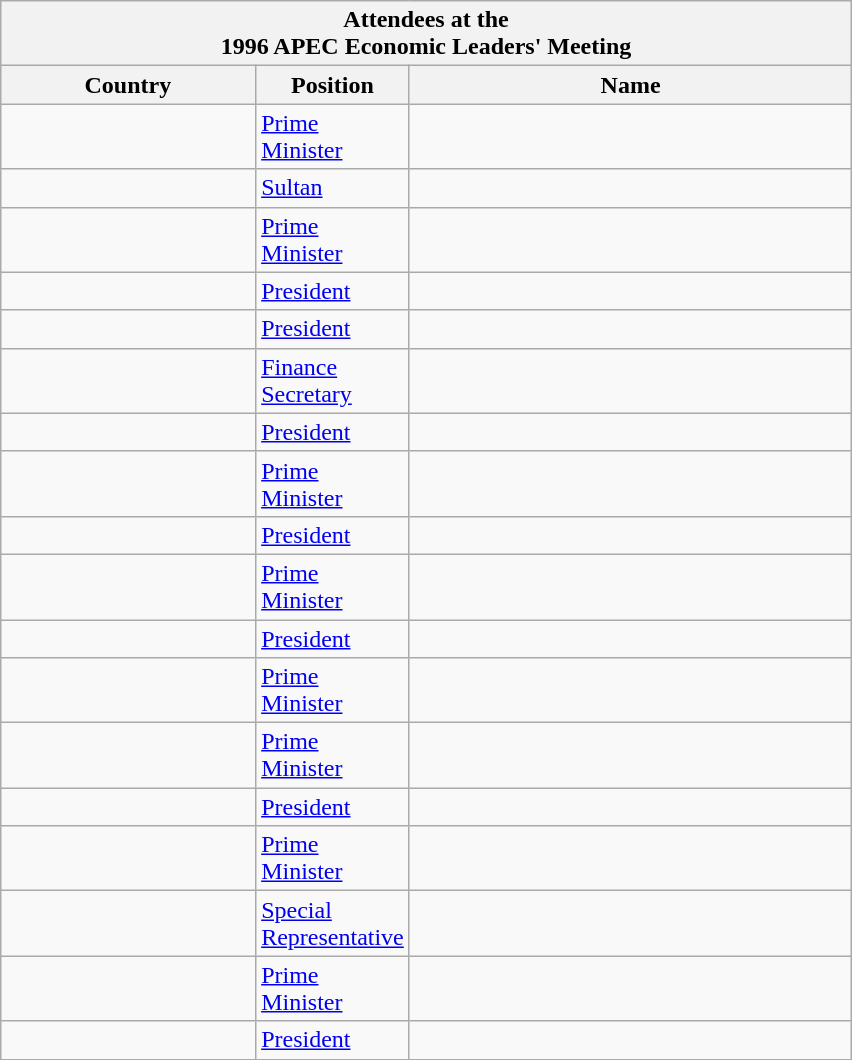<table class="wikitable collapsible sortable collapsed" style="margin:1em auto; width:45%;">
<tr>
<th colspan=4>Attendees at the<br> 1996 APEC Economic Leaders' Meeting</th>
</tr>
<tr>
<th width=30%>Country</th>
<th width=10%>Position</th>
<th>Name</th>
</tr>
<tr>
<td></td>
<td><a href='#'>Prime Minister</a></td>
<td></td>
</tr>
<tr>
<td></td>
<td><a href='#'>Sultan</a></td>
<td></td>
</tr>
<tr>
<td></td>
<td><a href='#'>Prime Minister</a></td>
<td></td>
</tr>
<tr>
<td></td>
<td><a href='#'>President</a></td>
<td></td>
</tr>
<tr>
<td></td>
<td><a href='#'>President</a></td>
<td></td>
</tr>
<tr>
<td></td>
<td><a href='#'>Finance Secretary</a></td>
<td></td>
</tr>
<tr>
<td></td>
<td><a href='#'>President</a></td>
<td></td>
</tr>
<tr>
<td></td>
<td><a href='#'>Prime Minister</a></td>
<td></td>
</tr>
<tr>
<td></td>
<td><a href='#'>President</a></td>
<td></td>
</tr>
<tr>
<td></td>
<td><a href='#'>Prime Minister</a></td>
<td></td>
</tr>
<tr>
<td></td>
<td><a href='#'>President</a></td>
<td></td>
</tr>
<tr>
<td></td>
<td><a href='#'>Prime Minister</a></td>
<td></td>
</tr>
<tr>
<td></td>
<td><a href='#'>Prime Minister</a></td>
<td></td>
</tr>
<tr>
<td></td>
<td><a href='#'>President</a></td>
<td></td>
</tr>
<tr>
<td></td>
<td><a href='#'>Prime Minister</a></td>
<td></td>
</tr>
<tr>
<td></td>
<td><a href='#'>Special Representative</a></td>
<td></td>
</tr>
<tr>
<td></td>
<td><a href='#'>Prime Minister</a></td>
<td></td>
</tr>
<tr>
<td></td>
<td><a href='#'>President</a></td>
<td></td>
</tr>
<tr>
</tr>
</table>
